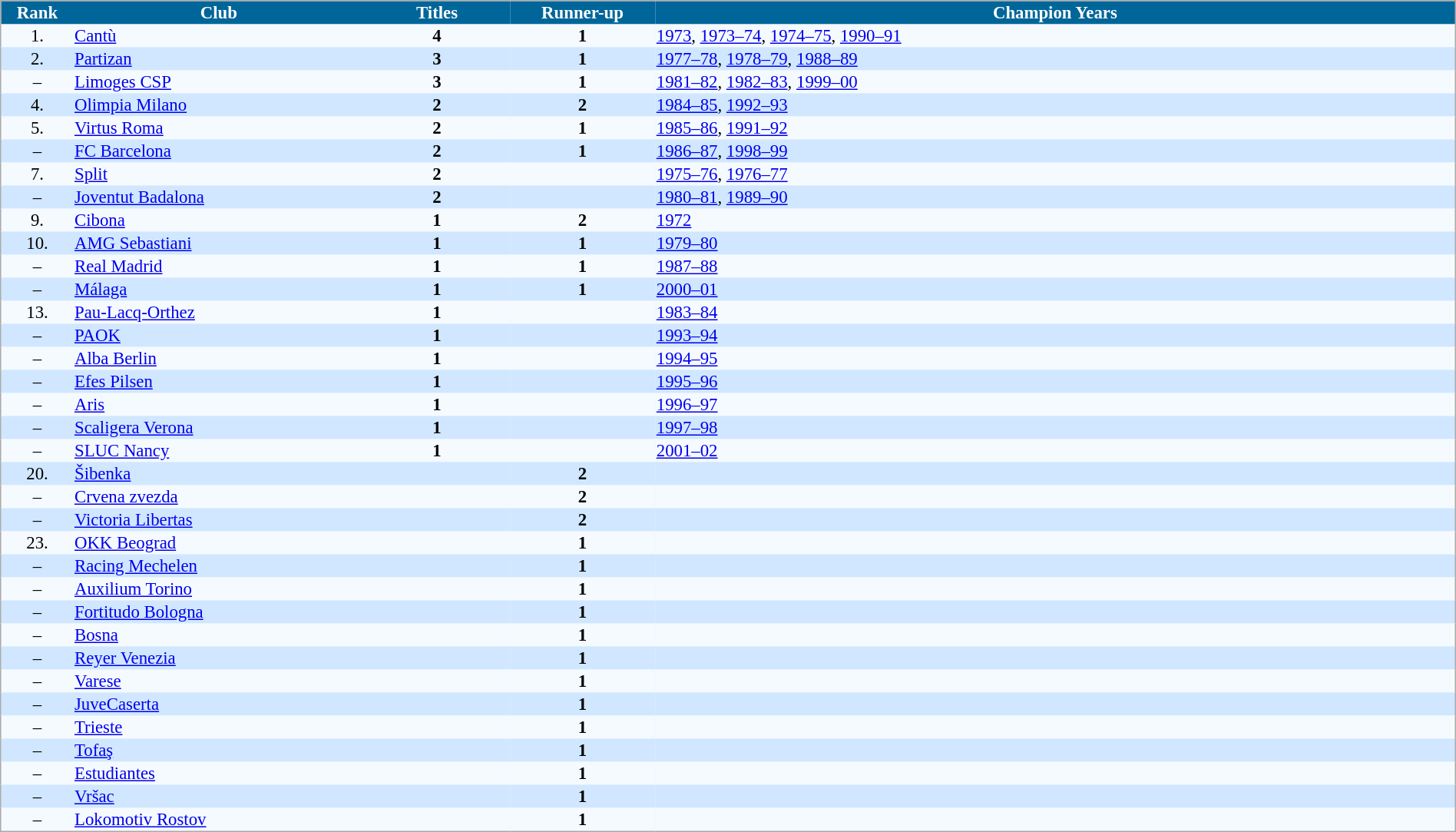<table cellspacing="0" style="background: #EBF5FF; border: 1px #aaa solid; border-collapse: collapse; font-size: 95%;" width=100%>
<tr bgcolor=#006699 style="color:white;">
<th width=5%>Rank</th>
<th width=20%>Club</th>
<th width=10%>Titles</th>
<th width=10%>Runner-up</th>
<th width=55%>Champion Years</th>
</tr>
<tr bgcolor=#F5FAFF>
<td align=center>1.</td>
<td> <a href='#'>Cantù</a></td>
<td align=center><strong>4</strong></td>
<td align=center><strong>1</strong></td>
<td><a href='#'>1973</a>, <a href='#'>1973–74</a>, <a href='#'>1974–75</a>, <a href='#'>1990–91</a></td>
</tr>
<tr bgcolor=#D0E7FF>
<td align=center>2.</td>
<td> <a href='#'>Partizan</a></td>
<td align=center><strong>3</strong></td>
<td align=center><strong>1</strong></td>
<td><a href='#'>1977–78</a>, <a href='#'>1978–79</a>, <a href='#'>1988–89</a></td>
</tr>
<tr bgcolor=#F5FAFF>
<td align=center>–</td>
<td> <a href='#'>Limoges CSP</a></td>
<td align=center><strong>3</strong></td>
<td align=center><strong>1</strong></td>
<td><a href='#'>1981–82</a>, <a href='#'>1982–83</a>, <a href='#'>1999–00</a></td>
</tr>
<tr bgcolor=#D0E7FF>
<td align=center>4.</td>
<td> <a href='#'>Olimpia Milano</a></td>
<td align=center><strong>2</strong></td>
<td align=center><strong>2</strong></td>
<td><a href='#'>1984–85</a>, <a href='#'>1992–93</a></td>
</tr>
<tr bgcolor=#F5FAFF>
<td align=center>5.</td>
<td> <a href='#'>Virtus Roma</a></td>
<td align=center><strong>2</strong></td>
<td align=center><strong>1</strong></td>
<td><a href='#'>1985–86</a>, <a href='#'>1991–92</a></td>
</tr>
<tr bgcolor=#D0E7FF>
<td align=center>–</td>
<td> <a href='#'>FC Barcelona</a></td>
<td align=center><strong>2</strong></td>
<td align=center><strong>1</strong></td>
<td><a href='#'>1986–87</a>, <a href='#'>1998–99</a></td>
</tr>
<tr bgcolor=#F5FAFF>
<td align=center>7.</td>
<td> <a href='#'>Split</a></td>
<td align=center><strong>2</strong></td>
<td align=center></td>
<td><a href='#'>1975–76</a>, <a href='#'>1976–77</a></td>
</tr>
<tr bgcolor=#D0E7FF>
<td align=center>–</td>
<td> <a href='#'>Joventut Badalona</a></td>
<td align=center><strong>2</strong></td>
<td align=center></td>
<td><a href='#'>1980–81</a>, <a href='#'>1989–90</a></td>
</tr>
<tr bgcolor=#F5FAFF>
<td align=center>9.</td>
<td> <a href='#'>Cibona</a></td>
<td align=center><strong>1</strong></td>
<td align=center><strong>2</strong></td>
<td><a href='#'>1972</a></td>
</tr>
<tr bgcolor=#D0E7FF>
<td align=center>10.</td>
<td> <a href='#'>AMG Sebastiani</a></td>
<td align=center><strong>1</strong></td>
<td align=center><strong>1</strong></td>
<td><a href='#'>1979–80</a></td>
</tr>
<tr bgcolor=#F5FAFF>
<td align=center>–</td>
<td> <a href='#'>Real Madrid</a></td>
<td align=center><strong>1</strong></td>
<td align=center><strong>1</strong></td>
<td><a href='#'>1987–88</a></td>
</tr>
<tr bgcolor=#D0E7FF>
<td align=center>–</td>
<td> <a href='#'>Málaga</a></td>
<td align=center><strong>1</strong></td>
<td align=center><strong>1</strong></td>
<td><a href='#'>2000–01</a></td>
</tr>
<tr bgcolor=#F5FAFF>
<td align=center>13.</td>
<td> <a href='#'>Pau-Lacq-Orthez</a></td>
<td align=center><strong>1</strong></td>
<td align=center></td>
<td><a href='#'>1983–84</a></td>
</tr>
<tr bgcolor=#D0E7FF>
<td align=center>–</td>
<td> <a href='#'>PAOK</a></td>
<td align=center><strong>1</strong></td>
<td align=center></td>
<td><a href='#'>1993–94</a></td>
</tr>
<tr bgcolor=#F5FAFF>
<td align=center>–</td>
<td> <a href='#'>Alba Berlin</a></td>
<td align=center><strong>1</strong></td>
<td align=center></td>
<td><a href='#'>1994–95</a></td>
</tr>
<tr bgcolor=#D0E7FF>
<td align=center>–</td>
<td> <a href='#'>Efes Pilsen</a></td>
<td align=center><strong>1</strong></td>
<td align=center></td>
<td><a href='#'>1995–96</a></td>
</tr>
<tr bgcolor=#F5FAFF>
<td align=center>–</td>
<td> <a href='#'>Aris</a></td>
<td align=center><strong>1</strong></td>
<td align=center></td>
<td><a href='#'>1996–97</a></td>
</tr>
<tr bgcolor=#D0E7FF>
<td align=center>–</td>
<td> <a href='#'>Scaligera Verona</a></td>
<td align=center><strong>1</strong></td>
<td align=center></td>
<td><a href='#'>1997–98</a></td>
</tr>
<tr bgcolor=#F5FAFF>
<td align=center>–</td>
<td> <a href='#'>SLUC Nancy</a></td>
<td align=center><strong>1</strong></td>
<td align=center></td>
<td><a href='#'>2001–02</a></td>
</tr>
<tr bgcolor=#D0E7FF>
<td align=center>20.</td>
<td> <a href='#'>Šibenka</a></td>
<td align=center></td>
<td align=center><strong>2</strong></td>
<td></td>
</tr>
<tr bgcolor=#F5FAFF>
<td align=center>–</td>
<td> <a href='#'>Crvena zvezda</a></td>
<td align=center></td>
<td align=center><strong>2</strong></td>
<td></td>
</tr>
<tr bgcolor=#D0E7FF>
<td align=center>–</td>
<td> <a href='#'>Victoria Libertas</a></td>
<td align=center></td>
<td align=center><strong>2</strong></td>
<td></td>
</tr>
<tr bgcolor=#F5FAFF>
<td align=center>23.</td>
<td> <a href='#'>OKK Beograd</a></td>
<td align=center></td>
<td align=center><strong>1</strong></td>
<td></td>
</tr>
<tr bgcolor=#D0E7FF>
<td align=center>–</td>
<td> <a href='#'>Racing Mechelen</a></td>
<td align=center></td>
<td align=center><strong>1</strong></td>
<td></td>
</tr>
<tr bgcolor=#F5FAFF>
<td align=center>–</td>
<td> <a href='#'>Auxilium Torino</a></td>
<td align=center></td>
<td align=center><strong>1</strong></td>
<td></td>
</tr>
<tr bgcolor=#D0E7FF>
<td align=center>–</td>
<td> <a href='#'>Fortitudo Bologna</a></td>
<td align=center></td>
<td align=center><strong>1</strong></td>
<td></td>
</tr>
<tr bgcolor=#F5FAFF>
<td align=center>–</td>
<td> <a href='#'>Bosna</a></td>
<td align=center></td>
<td align=center><strong>1</strong></td>
<td></td>
</tr>
<tr bgcolor=#D0E7FF>
<td align=center>–</td>
<td> <a href='#'>Reyer Venezia</a></td>
<td align=center></td>
<td align=center><strong>1</strong></td>
<td></td>
</tr>
<tr bgcolor=#F5FAFF>
<td align=center>–</td>
<td> <a href='#'>Varese</a></td>
<td align=center></td>
<td align=center><strong>1</strong></td>
<td></td>
</tr>
<tr bgcolor=#D0E7FF>
<td align=center>–</td>
<td> <a href='#'>JuveCaserta</a></td>
<td align=center></td>
<td align=center><strong>1</strong></td>
<td></td>
</tr>
<tr bgcolor=#F5FAFF>
<td align=center>–</td>
<td> <a href='#'>Trieste</a></td>
<td align=center></td>
<td align=center><strong>1</strong></td>
<td></td>
</tr>
<tr bgcolor=#D0E7FF>
<td align=center>–</td>
<td> <a href='#'>Tofaş</a></td>
<td align=center></td>
<td align=center><strong>1</strong></td>
<td></td>
</tr>
<tr bgcolor=#F5FAFF>
<td align=center>–</td>
<td> <a href='#'>Estudiantes</a></td>
<td align=center></td>
<td align=center><strong>1</strong></td>
<td></td>
</tr>
<tr bgcolor=#D0E7FF>
<td align=center>–</td>
<td> <a href='#'>Vršac</a></td>
<td align=center></td>
<td align=center><strong>1</strong></td>
<td></td>
</tr>
<tr bgcolor=#F5FAFF>
<td align=center>–</td>
<td> <a href='#'>Lokomotiv Rostov</a></td>
<td align=center></td>
<td align=center><strong>1</strong></td>
<td></td>
</tr>
</table>
